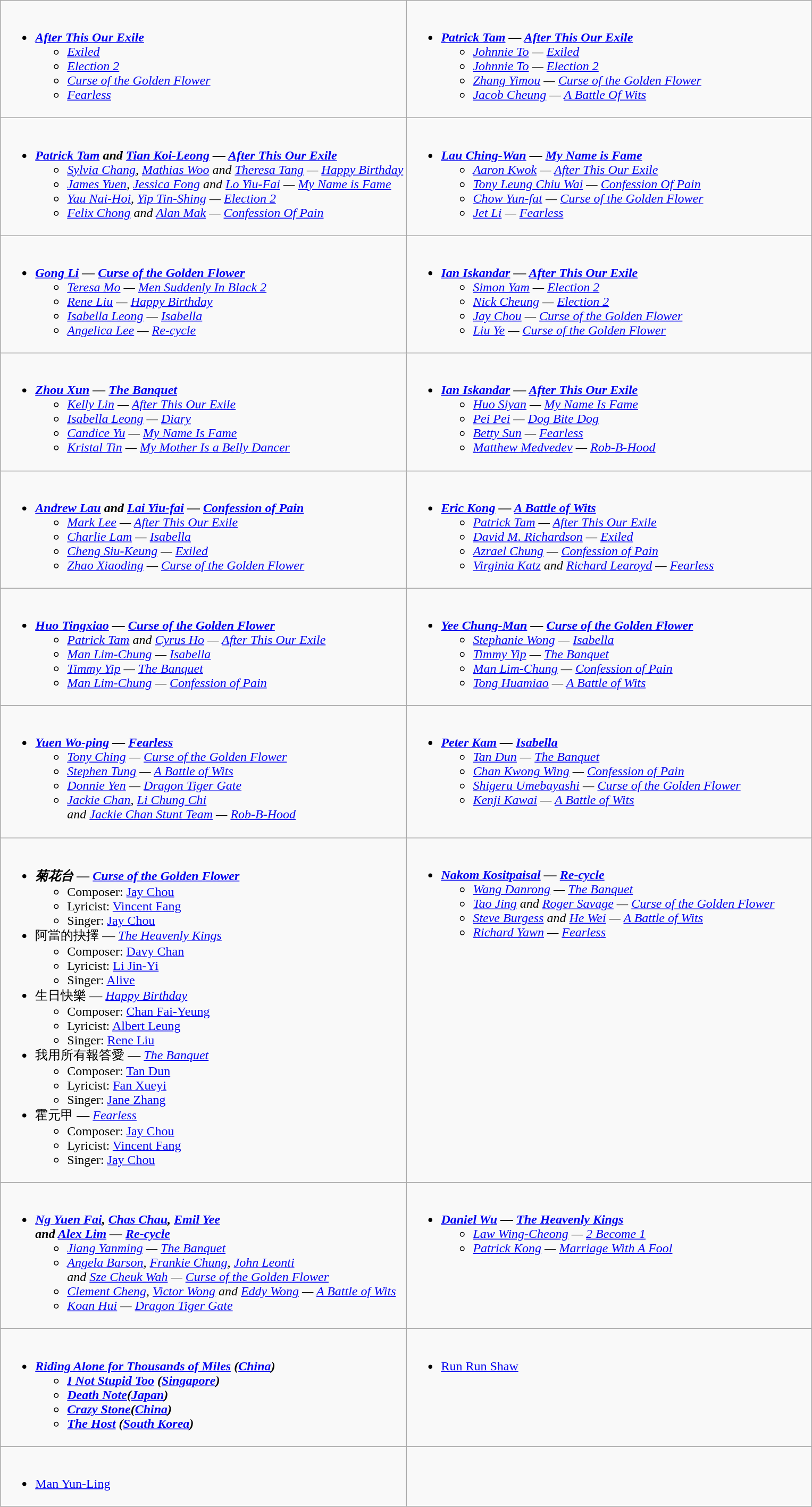<table class=wikitable>
<tr>
<td valign="top" width="50%"><br><ul><li><strong><em><a href='#'>After This Our Exile</a></em></strong><ul><li><em><a href='#'>Exiled</a></em></li><li><em><a href='#'>Election 2</a></em></li><li><em><a href='#'>Curse of the Golden Flower</a></em></li><li><em><a href='#'>Fearless</a></em></li></ul></li></ul></td>
<td valign="top" width="50%"><br><ul><li><strong><em><a href='#'>Patrick Tam</a> — <a href='#'>After This Our Exile</a></em></strong><ul><li><em><a href='#'>Johnnie To</a> — <a href='#'>Exiled</a></em></li><li><em><a href='#'>Johnnie To</a> — <a href='#'>Election 2</a></em></li><li><em><a href='#'>Zhang Yimou</a> — <a href='#'>Curse of the Golden Flower</a></em></li><li><em><a href='#'>Jacob Cheung</a> — <a href='#'>A Battle Of Wits</a></em></li></ul></li></ul></td>
</tr>
<tr>
<td valign="top" width="50%"><br><ul><li><strong><em><a href='#'>Patrick Tam</a> and <a href='#'>Tian Koi-Leong</a> — <a href='#'>After This Our Exile</a></em></strong><ul><li><em><a href='#'>Sylvia Chang</a>, <a href='#'>Mathias Woo</a> and <a href='#'>Theresa Tang</a> — <a href='#'>Happy Birthday</a></em></li><li><em><a href='#'>James Yuen</a>, <a href='#'>Jessica Fong</a> and <a href='#'>Lo Yiu-Fai</a> — <a href='#'>My Name is Fame</a></em></li><li><em><a href='#'>Yau Nai-Hoi</a>, <a href='#'>Yip Tin-Shing</a> — <a href='#'>Election 2</a></em></li><li><em><a href='#'>Felix Chong</a> and  <a href='#'>Alan Mak</a> — <a href='#'>Confession Of Pain</a></em></li></ul></li></ul></td>
<td valign="top" width="50%"><br><ul><li><strong><em><a href='#'>Lau Ching-Wan</a> — <a href='#'>My Name is Fame</a></em></strong><ul><li><em><a href='#'>Aaron Kwok</a> — <a href='#'>After This Our Exile</a></em></li><li><em><a href='#'>Tony Leung Chiu Wai</a> — <a href='#'>Confession Of Pain</a></em></li><li><em><a href='#'>Chow Yun-fat</a> — <a href='#'>Curse of the Golden Flower</a></em></li><li><em><a href='#'>Jet Li</a> — <a href='#'>Fearless</a></em></li></ul></li></ul></td>
</tr>
<tr>
<td valign="top" width="50%"><br><ul><li><strong><em><a href='#'>Gong Li</a> — <a href='#'>Curse of the Golden Flower</a></em></strong><ul><li><em><a href='#'>Teresa Mo</a> — <a href='#'>Men Suddenly In Black 2</a></em></li><li><em><a href='#'>Rene Liu</a> — <a href='#'>Happy Birthday</a></em></li><li><em><a href='#'>Isabella Leong</a> — <a href='#'>Isabella</a></em></li><li><em><a href='#'>Angelica Lee</a> — <a href='#'>Re-cycle</a></em></li></ul></li></ul></td>
<td valign="top" width="50%"><br><ul><li><strong><em><a href='#'>Ian Iskandar</a> — <a href='#'>After This Our Exile</a></em></strong><ul><li><em><a href='#'>Simon Yam</a> — <a href='#'>Election 2</a></em></li><li><em><a href='#'>Nick Cheung</a> — <a href='#'>Election 2</a></em></li><li><em><a href='#'>Jay Chou</a> — <a href='#'>Curse of the Golden Flower</a></em></li><li><em><a href='#'>Liu Ye</a> — <a href='#'>Curse of the Golden Flower</a></em></li></ul></li></ul></td>
</tr>
<tr>
<td valign="top" width="50%"><br><ul><li><strong><em><a href='#'>Zhou Xun</a> — <a href='#'>The Banquet</a></em></strong><ul><li><em><a href='#'>Kelly Lin</a> — <a href='#'>After This Our Exile</a></em></li><li><em><a href='#'>Isabella Leong</a> — <a href='#'>Diary</a></em></li><li><em><a href='#'>Candice Yu</a> — <a href='#'>My Name Is Fame</a></em></li><li><em><a href='#'>Kristal Tin</a> — <a href='#'>My Mother Is a Belly Dancer</a></em></li></ul></li></ul></td>
<td valign="top" width="50%"><br><ul><li><strong><em><a href='#'>Ian Iskandar</a> — <a href='#'>After This Our Exile</a></em></strong><ul><li><em><a href='#'>Huo Siyan</a> — <a href='#'>My Name Is Fame</a></em></li><li><em><a href='#'>Pei Pei</a> — <a href='#'>Dog Bite Dog</a></em></li><li><em><a href='#'>Betty Sun</a> — <a href='#'>Fearless</a></em></li><li><em><a href='#'>Matthew Medvedev</a> — <a href='#'>Rob-B-Hood</a></em></li></ul></li></ul></td>
</tr>
<tr>
<td valign="top" width="50%"><br><ul><li><strong><em><a href='#'>Andrew Lau</a> and <a href='#'>Lai Yiu-fai</a> — <a href='#'>Confession of Pain</a></em></strong><ul><li><em><a href='#'>Mark Lee</a> — <a href='#'>After This Our Exile</a></em></li><li><em><a href='#'>Charlie Lam</a> — <a href='#'>Isabella</a></em></li><li><em><a href='#'>Cheng Siu-Keung</a> — <a href='#'>Exiled</a></em></li><li><em><a href='#'>Zhao Xiaoding</a> — <a href='#'>Curse of the Golden Flower</a></em></li></ul></li></ul></td>
<td valign="top" width="50%"><br><ul><li><strong><em><a href='#'>Eric Kong</a> — <a href='#'>A Battle of Wits</a></em></strong><ul><li><em><a href='#'>Patrick Tam</a> — <a href='#'>After This Our Exile</a></em></li><li><em><a href='#'>David M. Richardson</a> — <a href='#'>Exiled</a></em></li><li><em><a href='#'>Azrael Chung</a> — <a href='#'>Confession of Pain</a></em></li><li><em><a href='#'>Virginia Katz</a> and <a href='#'>Richard Learoyd</a> — <a href='#'>Fearless</a></em></li></ul></li></ul></td>
</tr>
<tr>
<td valign="top" width="50%"><br><ul><li><strong><em><a href='#'>Huo Tingxiao</a> — <a href='#'>Curse of the Golden Flower</a></em></strong><ul><li><em><a href='#'>Patrick Tam</a> and <a href='#'>Cyrus Ho</a> — <a href='#'>After This Our Exile</a></em></li><li><em><a href='#'>Man Lim-Chung</a> — <a href='#'>Isabella</a></em></li><li><em><a href='#'>Timmy Yip</a> — <a href='#'>The Banquet</a></em></li><li><em><a href='#'>Man Lim-Chung</a> — <a href='#'>Confession of Pain</a></em></li></ul></li></ul></td>
<td valign="top" width="50%"><br><ul><li><strong><em><a href='#'>Yee Chung-Man</a> — <a href='#'>Curse of the Golden Flower</a></em></strong><ul><li><em><a href='#'>Stephanie Wong</a> — <a href='#'>Isabella</a></em></li><li><em><a href='#'>Timmy Yip</a> — <a href='#'>The Banquet</a></em></li><li><em><a href='#'>Man Lim-Chung</a> — <a href='#'>Confession of Pain</a></em></li><li><em><a href='#'>Tong Huamiao</a> — <a href='#'>A Battle of Wits</a></em></li></ul></li></ul></td>
</tr>
<tr>
<td valign="top" width="50%"><br><ul><li><strong><em><a href='#'>Yuen Wo-ping</a> — <a href='#'>Fearless</a></em></strong><ul><li><em><a href='#'>Tony Ching</a> — <a href='#'>Curse of the Golden Flower</a></em></li><li><em><a href='#'>Stephen Tung</a> — <a href='#'>A Battle of Wits</a></em></li><li><em><a href='#'>Donnie Yen</a> — <a href='#'>Dragon Tiger Gate</a></em></li><li><em><a href='#'>Jackie Chan</a>, <a href='#'>Li Chung Chi</a> <br> and <a href='#'>Jackie Chan Stunt Team</a> — <a href='#'>Rob-B-Hood</a></em></li></ul></li></ul></td>
<td valign="top" width="50%"><br><ul><li><strong><em><a href='#'>Peter Kam</a> — <a href='#'>Isabella</a></em></strong><ul><li><em><a href='#'>Tan Dun</a> — <a href='#'>The Banquet</a></em></li><li><em><a href='#'>Chan Kwong Wing</a> — <a href='#'>Confession of Pain</a></em></li><li><em><a href='#'>Shigeru Umebayashi</a> — <a href='#'>Curse of the Golden Flower</a></em></li><li><em><a href='#'>Kenji Kawai</a> — <a href='#'>A Battle of Wits</a></em></li></ul></li></ul></td>
</tr>
<tr>
<td valign="top" width="50%"><br><ul><li><strong><em>菊花台 — <a href='#'>Curse of the Golden Flower</a></em></strong><ul><li>Composer: <a href='#'>Jay Chou</a></li><li>Lyricist: <a href='#'>Vincent Fang</a></li><li>Singer: <a href='#'>Jay Chou</a></li></ul></li><li>阿當的抉擇 — <em><a href='#'>The Heavenly Kings</a></em><ul><li>Composer: <a href='#'>Davy Chan</a></li><li>Lyricist: <a href='#'>Li Jin-Yi</a></li><li>Singer: <a href='#'>Alive</a></li></ul></li><li>生日快樂 — <em><a href='#'>Happy Birthday</a></em><ul><li>Composer: <a href='#'>Chan Fai-Yeung</a></li><li>Lyricist: <a href='#'>Albert Leung</a></li><li>Singer: <a href='#'>Rene Liu</a></li></ul></li><li>我用所有報答愛 — <em><a href='#'>The Banquet</a></em><ul><li>Composer: <a href='#'>Tan Dun</a></li><li>Lyricist: <a href='#'>Fan Xueyi</a></li><li>Singer: <a href='#'>Jane Zhang</a></li></ul></li><li>霍元甲 — <em><a href='#'>Fearless</a></em><ul><li>Composer: <a href='#'>Jay Chou</a></li><li>Lyricist: <a href='#'>Vincent Fang</a></li><li>Singer: <a href='#'>Jay Chou</a></li></ul></li></ul></td>
<td valign="top" width="50%"><br><ul><li><strong><em><a href='#'>Nakom Kositpaisal</a> — <a href='#'>Re-cycle</a></em></strong><ul><li><em><a href='#'>Wang Danrong</a> — <a href='#'>The Banquet</a></em></li><li><em><a href='#'>Tao Jing</a> and <a href='#'>Roger Savage</a> — <a href='#'>Curse of the Golden Flower</a></em></li><li><em><a href='#'>Steve Burgess</a> and <a href='#'>He Wei</a> — <a href='#'>A Battle of Wits</a></em></li><li><em><a href='#'>Richard Yawn</a> — <a href='#'>Fearless</a></em></li></ul></li></ul></td>
</tr>
<tr>
<td valign="top" width="50%"><br><ul><li><strong><em><a href='#'>Ng Yuen Fai</a>, <a href='#'>Chas Chau</a>, <a href='#'>Emil Yee</a> <br> and <a href='#'>Alex Lim</a> — <a href='#'>Re-cycle</a></em></strong><ul><li><em><a href='#'>Jiang Yanming</a> — <a href='#'>The Banquet</a></em></li><li><em><a href='#'>Angela Barson</a>, <a href='#'>Frankie Chung</a>, <a href='#'>John Leonti</a>  <br> and <a href='#'>Sze Cheuk Wah</a> — <a href='#'>Curse of the Golden Flower</a></em></li><li><em><a href='#'>Clement Cheng</a>, <a href='#'>Victor Wong</a> and <a href='#'>Eddy Wong</a> — <a href='#'>A Battle of Wits</a></em></li><li><em><a href='#'>Koan Hui</a> — <a href='#'>Dragon Tiger Gate</a></em></li></ul></li></ul></td>
<td valign="top" width="50%"><br><ul><li><strong><em><a href='#'>Daniel Wu</a> — <a href='#'>The Heavenly Kings</a></em></strong><ul><li><em><a href='#'>Law Wing-Cheong</a> — <a href='#'>2 Become 1</a></em></li><li><em><a href='#'>Patrick Kong</a> — <a href='#'>Marriage With A Fool</a></em></li></ul></li></ul></td>
</tr>
<tr>
<td valign="top" width="50%"><br><ul><li><strong><em><a href='#'>Riding Alone for Thousands of Miles</a><em> (<a href='#'>China</a>)<strong><ul><li></em><a href='#'>I Not Stupid Too</a> (<a href='#'>Singapore</a>)<em></li><li></em><a href='#'>Death Note</a>(<a href='#'>Japan</a>)<em></li><li></em><a href='#'>Crazy Stone</a>(<a href='#'>China</a>)<em></li><li></em><a href='#'>The Host</a> (<a href='#'>South Korea</a>)<em></li></ul></li></ul></td>
<td valign="top" width="50%"><br><ul><li></em></strong><a href='#'>Run Run Shaw</a><strong><em></li></ul></td>
</tr>
<tr>
<td valign="top" width="50%"><br><ul><li></em></strong><a href='#'>Man Yun-Ling</a><strong><em></li></ul></td>
</tr>
</table>
